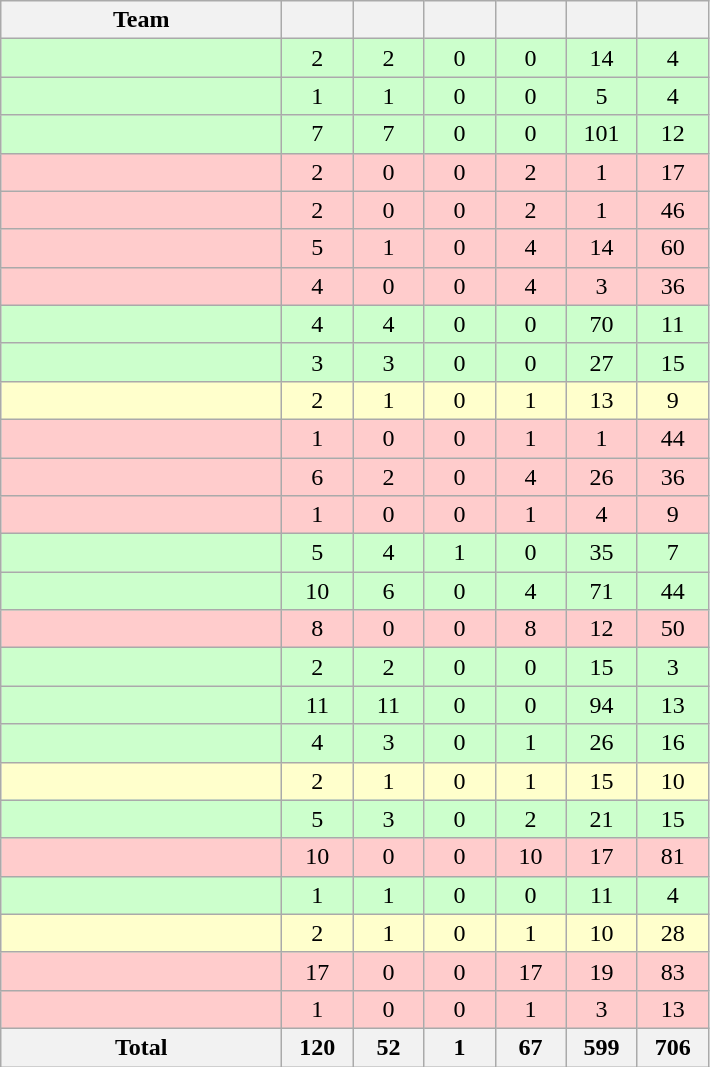<table class="wikitable sortable" style="text-align:center;">
<tr>
<th width=180>Team</th>
<th width=40></th>
<th width=40></th>
<th width=40></th>
<th width=40></th>
<th width=40></th>
<th width=40></th>
</tr>
<tr bgcolor=#CCFFCC>
<td align=left></td>
<td>2</td>
<td>2</td>
<td>0</td>
<td>0</td>
<td>14</td>
<td>4</td>
</tr>
<tr bgcolor=#CCFFCC>
<td align=left></td>
<td>1</td>
<td>1</td>
<td>0</td>
<td>0</td>
<td>5</td>
<td>4</td>
</tr>
<tr bgcolor=#CCFFCC>
<td align=left></td>
<td>7</td>
<td>7</td>
<td>0</td>
<td>0</td>
<td>101</td>
<td>12</td>
</tr>
<tr bgcolor=#FFCCCC>
<td align=left></td>
<td>2</td>
<td>0</td>
<td>0</td>
<td>2</td>
<td>1</td>
<td>17</td>
</tr>
<tr bgcolor=#FFCCCC>
<td align=left></td>
<td>2</td>
<td>0</td>
<td>0</td>
<td>2</td>
<td>1</td>
<td>46</td>
</tr>
<tr bgcolor=#FFCCCC>
<td align=left></td>
<td>5</td>
<td>1</td>
<td>0</td>
<td>4</td>
<td>14</td>
<td>60</td>
</tr>
<tr bgcolor=#FFCCCC>
<td align=left></td>
<td>4</td>
<td>0</td>
<td>0</td>
<td>4</td>
<td>3</td>
<td>36</td>
</tr>
<tr bgcolor=#CCFFCC>
<td align=left></td>
<td>4</td>
<td>4</td>
<td>0</td>
<td>0</td>
<td>70</td>
<td>11</td>
</tr>
<tr bgcolor=#CCFFCC>
<td align=left></td>
<td>3</td>
<td>3</td>
<td>0</td>
<td>0</td>
<td>27</td>
<td>15</td>
</tr>
<tr bgcolor=#FFFFCC>
<td align=left></td>
<td>2</td>
<td>1</td>
<td>0</td>
<td>1</td>
<td>13</td>
<td>9</td>
</tr>
<tr bgcolor=#FFCCCC>
<td align=left></td>
<td>1</td>
<td>0</td>
<td>0</td>
<td>1</td>
<td>1</td>
<td>44</td>
</tr>
<tr bgcolor=#FFCCCC>
<td align=left></td>
<td>6</td>
<td>2</td>
<td>0</td>
<td>4</td>
<td>26</td>
<td>36</td>
</tr>
<tr bgcolor=#FFCCCC>
<td align=left></td>
<td>1</td>
<td>0</td>
<td>0</td>
<td>1</td>
<td>4</td>
<td>9</td>
</tr>
<tr bgcolor=#CCFFCC>
<td align=left></td>
<td>5</td>
<td>4</td>
<td>1</td>
<td>0</td>
<td>35</td>
<td>7</td>
</tr>
<tr bgcolor=#CCFFCC>
<td align=left></td>
<td>10</td>
<td>6</td>
<td>0</td>
<td>4</td>
<td>71</td>
<td>44</td>
</tr>
<tr bgcolor=#FFCCCC>
<td align=left></td>
<td>8</td>
<td>0</td>
<td>0</td>
<td>8</td>
<td>12</td>
<td>50</td>
</tr>
<tr bgcolor=#CCFFCC>
<td align=left></td>
<td>2</td>
<td>2</td>
<td>0</td>
<td>0</td>
<td>15</td>
<td>3</td>
</tr>
<tr bgcolor=#CCFFCC>
<td align=left></td>
<td>11</td>
<td>11</td>
<td>0</td>
<td>0</td>
<td>94</td>
<td>13</td>
</tr>
<tr bgcolor=#CCFFCC>
<td align=left></td>
<td>4</td>
<td>3</td>
<td>0</td>
<td>1</td>
<td>26</td>
<td>16</td>
</tr>
<tr bgcolor=#FFFFCC>
<td align=left></td>
<td>2</td>
<td>1</td>
<td>0</td>
<td>1</td>
<td>15</td>
<td>10</td>
</tr>
<tr bgcolor=#CCFFCC>
<td align=left></td>
<td>5</td>
<td>3</td>
<td>0</td>
<td>2</td>
<td>21</td>
<td>15</td>
</tr>
<tr bgcolor=#FFCCCC>
<td align=left></td>
<td>10</td>
<td>0</td>
<td>0</td>
<td>10</td>
<td>17</td>
<td>81</td>
</tr>
<tr bgcolor=#CCFFCC>
<td align=left></td>
<td>1</td>
<td>1</td>
<td>0</td>
<td>0</td>
<td>11</td>
<td>4</td>
</tr>
<tr bgcolor=#FFFFCC>
<td align=left></td>
<td>2</td>
<td>1</td>
<td>0</td>
<td>1</td>
<td>10</td>
<td>28</td>
</tr>
<tr bgcolor=#FFCCCC>
<td align=left></td>
<td>17</td>
<td>0</td>
<td>0</td>
<td>17</td>
<td>19</td>
<td>83</td>
</tr>
<tr bgcolor=#FFCCCC>
<td align=left></td>
<td>1</td>
<td>0</td>
<td>0</td>
<td>1</td>
<td>3</td>
<td>13</td>
</tr>
<tr class="sortbottom">
<th>Total</th>
<th>120</th>
<th>52</th>
<th>1</th>
<th>67</th>
<th>599</th>
<th>706</th>
</tr>
</table>
